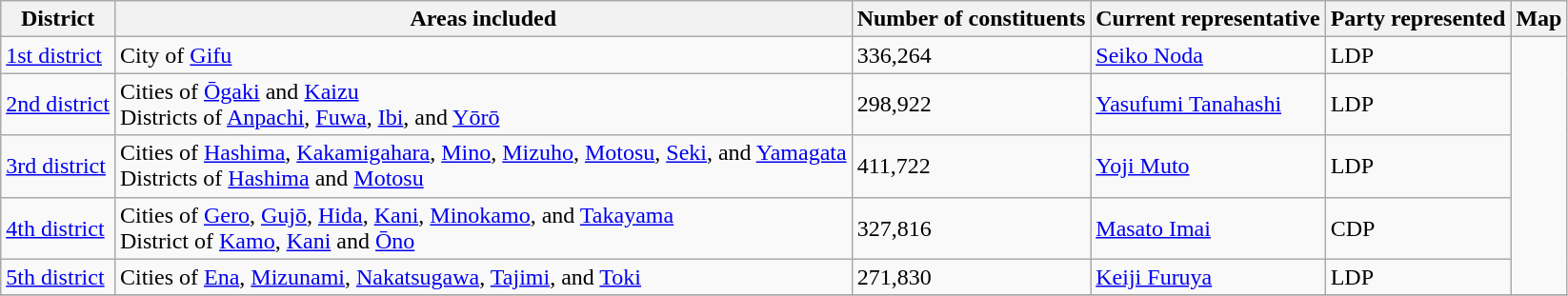<table class="wikitable">
<tr>
<th>District</th>
<th>Areas included</th>
<th>Number of constituents</th>
<th>Current representative</th>
<th>Party represented</th>
<th>Map</th>
</tr>
<tr>
<td><a href='#'>1st district</a></td>
<td>City of <a href='#'>Gifu</a></td>
<td>336,264</td>
<td><a href='#'>Seiko Noda</a></td>
<td>LDP</td>
<td rowspan="5"></td>
</tr>
<tr>
<td><a href='#'>2nd district</a></td>
<td>Cities of <a href='#'>Ōgaki</a> and <a href='#'>Kaizu</a><br>Districts of <a href='#'>Anpachi</a>, <a href='#'>Fuwa</a>, <a href='#'>Ibi</a>, and <a href='#'>Yōrō</a></td>
<td>298,922</td>
<td><a href='#'>Yasufumi Tanahashi</a></td>
<td>LDP</td>
</tr>
<tr>
<td><a href='#'>3rd district</a></td>
<td>Cities of <a href='#'>Hashima</a>, <a href='#'>Kakamigahara</a>, <a href='#'>Mino</a>, <a href='#'>Mizuho</a>, <a href='#'>Motosu</a>, <a href='#'>Seki</a>, and <a href='#'>Yamagata</a><br>Districts of <a href='#'>Hashima</a> and <a href='#'>Motosu</a></td>
<td>411,722</td>
<td><a href='#'>Yoji Muto</a></td>
<td>LDP</td>
</tr>
<tr>
<td><a href='#'>4th district</a></td>
<td>Cities of <a href='#'>Gero</a>, <a href='#'>Gujō</a>, <a href='#'>Hida</a>, <a href='#'>Kani</a>, <a href='#'>Minokamo</a>, and <a href='#'>Takayama</a><br>District of <a href='#'>Kamo</a>, <a href='#'>Kani</a> and <a href='#'>Ōno</a></td>
<td>327,816</td>
<td><a href='#'>Masato Imai</a></td>
<td>CDP</td>
</tr>
<tr>
<td><a href='#'>5th district</a></td>
<td>Cities of <a href='#'>Ena</a>, <a href='#'>Mizunami</a>, <a href='#'>Nakatsugawa</a>, <a href='#'>Tajimi</a>, and <a href='#'>Toki</a></td>
<td>271,830</td>
<td><a href='#'>Keiji Furuya</a></td>
<td>LDP</td>
</tr>
<tr>
</tr>
</table>
